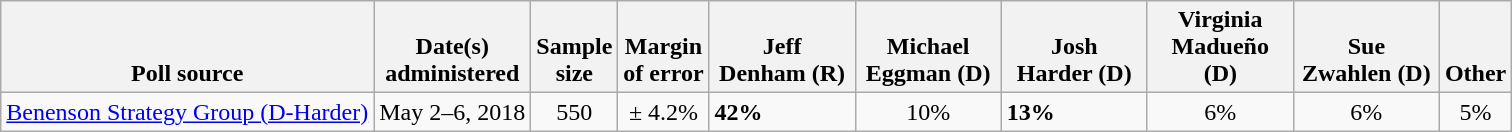<table class="wikitable">
<tr valign="bottom">
<th>Poll source</th>
<th>Date(s)<br>administered</th>
<th>Sample<br>size</th>
<th>Margin<br>of error</th>
<th style="width:90px">Jeff<br>Denham (R)</th>
<th style="width:90px">Michael<br>Eggman (D)</th>
<th style="width:90px">Josh<br>Harder (D)</th>
<th style="width:90px">Virginia<br>Madueño (D)</th>
<th style="width:90px">Sue<br>Zwahlen (D)</th>
<th>Other</th>
</tr>
<tr>
<td><a href='#'>Benenson Strategy Group (D-Harder)</a></td>
<td align="center">May 2–6, 2018</td>
<td align="center">550</td>
<td align="center">± 4.2%</td>
<td><strong>42%</strong></td>
<td align="center">10%</td>
<td><strong>13%</strong></td>
<td align="center">6%</td>
<td align="center">6%</td>
<td align="center">5%</td>
</tr>
</table>
